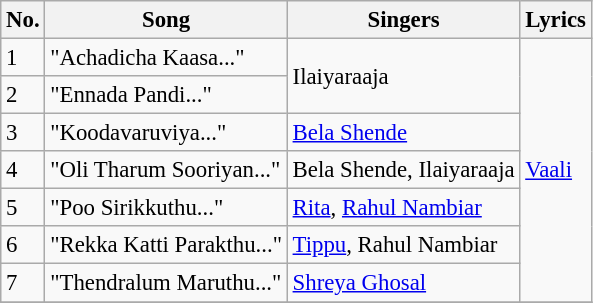<table class="wikitable" style="font-size:95%;">
<tr>
<th>No.</th>
<th>Song</th>
<th>Singers</th>
<th>Lyrics</th>
</tr>
<tr>
<td>1</td>
<td>"Achadicha Kaasa..."</td>
<td rowspan=2>Ilaiyaraaja</td>
<td rowspan=7><a href='#'>Vaali</a></td>
</tr>
<tr>
<td>2</td>
<td>"Ennada Pandi..."</td>
</tr>
<tr>
<td>3</td>
<td>"Koodavaruviya..."</td>
<td><a href='#'>Bela Shende</a></td>
</tr>
<tr>
<td>4</td>
<td>"Oli Tharum Sooriyan..."</td>
<td>Bela Shende, Ilaiyaraaja</td>
</tr>
<tr>
<td>5</td>
<td>"Poo Sirikkuthu..."</td>
<td><a href='#'>Rita</a>, <a href='#'>Rahul Nambiar</a></td>
</tr>
<tr>
<td>6</td>
<td>"Rekka Katti Parakthu..."</td>
<td><a href='#'>Tippu</a>, Rahul Nambiar</td>
</tr>
<tr>
<td>7</td>
<td>"Thendralum Maruthu..."</td>
<td><a href='#'>Shreya Ghosal</a></td>
</tr>
<tr>
</tr>
</table>
